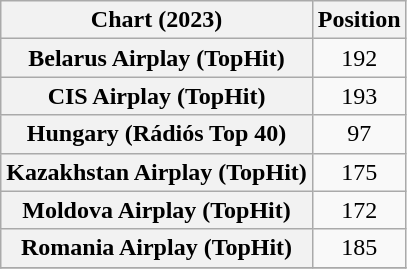<table class="wikitable sortable plainrowheaders" style="text-align:center">
<tr>
<th scope="col">Chart (2023)</th>
<th scope="col">Position</th>
</tr>
<tr>
<th scope="row">Belarus Airplay (TopHit)</th>
<td>192</td>
</tr>
<tr>
<th scope="row">CIS Airplay (TopHit)</th>
<td>193</td>
</tr>
<tr>
<th scope="row">Hungary (Rádiós Top 40)</th>
<td>97</td>
</tr>
<tr>
<th scope="row">Kazakhstan Airplay (TopHit)</th>
<td>175</td>
</tr>
<tr>
<th scope="row">Moldova Airplay (TopHit)</th>
<td>172</td>
</tr>
<tr>
<th scope="row">Romania Airplay (TopHit)</th>
<td>185</td>
</tr>
<tr>
</tr>
</table>
